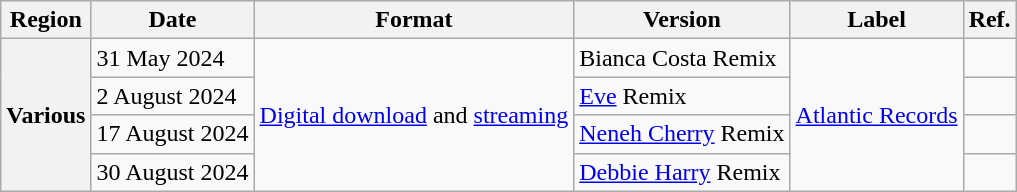<table class="wikitable plainrowheaders">
<tr>
<th>Region</th>
<th>Date</th>
<th>Format</th>
<th>Version</th>
<th>Label</th>
<th>Ref.</th>
</tr>
<tr>
<th scope="row" rowspan="4">Various</th>
<td>31 May 2024</td>
<td rowspan="4"><a href='#'>Digital download</a> and <a href='#'>streaming</a></td>
<td>Bianca Costa Remix</td>
<td rowspan="4"><a href='#'>Atlantic Records</a></td>
<td align="center"></td>
</tr>
<tr>
<td>2 August 2024</td>
<td><a href='#'>Eve</a> Remix</td>
<td align="center"></td>
</tr>
<tr>
<td>17 August 2024</td>
<td><a href='#'>Neneh Cherry</a> Remix</td>
<td align="center"></td>
</tr>
<tr>
<td>30 August 2024</td>
<td><a href='#'>Debbie Harry</a> Remix</td>
<td align="center"></td>
</tr>
</table>
